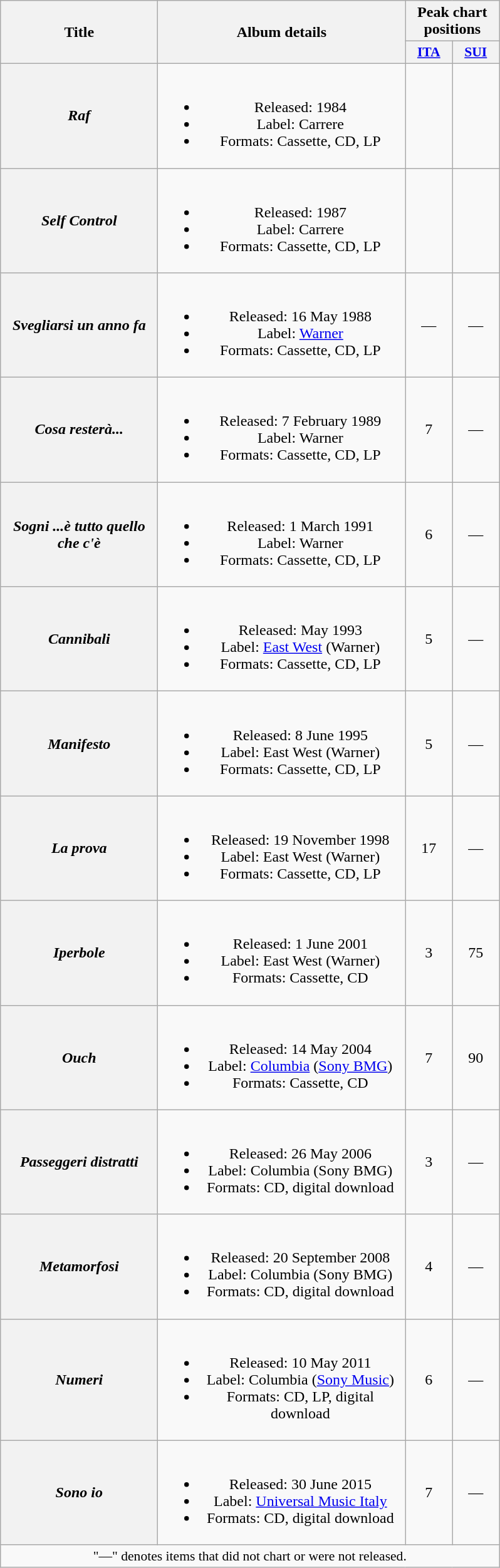<table class="wikitable plainrowheaders" style="text-align:center;" border="1">
<tr>
<th scope="col" rowspan="2" style="width:10em;">Title</th>
<th scope="col" rowspan="2" style="width:16em;">Album details</th>
<th scope="col" colspan="2">Peak chart positions</th>
</tr>
<tr>
<th scope="col" style="width:3em;font-size:90%;"><a href='#'>ITA</a><br></th>
<th scope="col" style="width:3em;font-size:90%;"><a href='#'>SUI</a><br></th>
</tr>
<tr>
<th scope="row"><em>Raf</em></th>
<td><br><ul><li>Released: 1984</li><li>Label: Carrere</li><li>Formats: Cassette, CD, LP</li></ul></td>
<td></td>
<td></td>
</tr>
<tr>
<th scope="row"><em>Self Control</em></th>
<td><br><ul><li>Released: 1987</li><li>Label: Carrere</li><li>Formats: Cassette, CD, LP</li></ul></td>
<td></td>
<td></td>
</tr>
<tr>
<th scope="row"><em>Svegliarsi un anno fa</em></th>
<td><br><ul><li>Released: 16 May 1988</li><li>Label: <a href='#'>Warner</a></li><li>Formats: Cassette, CD, LP</li></ul></td>
<td>—</td>
<td>—</td>
</tr>
<tr>
<th scope="row"><em>Cosa resterà...</em></th>
<td><br><ul><li>Released: 7 February 1989</li><li>Label: Warner</li><li>Formats: Cassette, CD, LP</li></ul></td>
<td>7</td>
<td>—</td>
</tr>
<tr>
<th scope="row"><em>Sogni ...è tutto quello che c'è</em></th>
<td><br><ul><li>Released: 1 March 1991</li><li>Label: Warner</li><li>Formats: Cassette, CD, LP</li></ul></td>
<td>6</td>
<td>—</td>
</tr>
<tr>
<th scope="row"><em>Cannibali</em></th>
<td><br><ul><li>Released: May 1993</li><li>Label: <a href='#'>East West</a> (Warner)</li><li>Formats: Cassette, CD, LP</li></ul></td>
<td>5</td>
<td>—</td>
</tr>
<tr>
<th scope="row"><em>Manifesto</em></th>
<td><br><ul><li>Released: 8 June 1995</li><li>Label: East West (Warner)</li><li>Formats: Cassette, CD, LP</li></ul></td>
<td>5</td>
<td>—</td>
</tr>
<tr>
<th scope="row"><em>La prova</em></th>
<td><br><ul><li>Released: 19 November 1998</li><li>Label: East West (Warner)</li><li>Formats: Cassette, CD, LP</li></ul></td>
<td>17</td>
<td>—</td>
</tr>
<tr>
<th scope="row"><em>Iperbole</em></th>
<td><br><ul><li>Released: 1 June 2001</li><li>Label: East West (Warner)</li><li>Formats: Cassette, CD</li></ul></td>
<td>3</td>
<td>75</td>
</tr>
<tr>
<th scope="row"><em>Ouch</em></th>
<td><br><ul><li>Released: 14 May 2004</li><li>Label: <a href='#'>Columbia</a> (<a href='#'>Sony BMG</a>)</li><li>Formats: Cassette, CD</li></ul></td>
<td>7</td>
<td>90</td>
</tr>
<tr>
<th scope="row"><em>Passeggeri distratti</em></th>
<td><br><ul><li>Released: 26 May 2006</li><li>Label: Columbia (Sony BMG)</li><li>Formats: CD, digital download</li></ul></td>
<td>3</td>
<td>—</td>
</tr>
<tr>
<th scope="row"><em>Metamorfosi</em></th>
<td><br><ul><li>Released: 20 September 2008</li><li>Label: Columbia (Sony BMG)</li><li>Formats: CD, digital download</li></ul></td>
<td>4</td>
<td>—</td>
</tr>
<tr>
<th scope="row"><em>Numeri</em></th>
<td><br><ul><li>Released: 10 May 2011</li><li>Label: Columbia (<a href='#'>Sony Music</a>)</li><li>Formats: CD, LP, digital download</li></ul></td>
<td>6</td>
<td>—</td>
</tr>
<tr>
<th scope="row"><em>Sono io</em></th>
<td><br><ul><li>Released: 30 June 2015</li><li>Label: <a href='#'>Universal Music Italy</a></li><li>Formats: CD, digital download</li></ul></td>
<td>7</td>
<td>—</td>
</tr>
<tr>
<td align="center" colspan="14" style="font-size:90%">"—" denotes items that did not chart or were not released.</td>
</tr>
</table>
